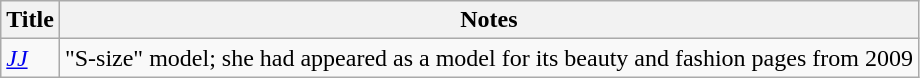<table class="wikitable">
<tr>
<th>Title</th>
<th>Notes</th>
</tr>
<tr>
<td><em><a href='#'>JJ</a></em></td>
<td>"S-size" model; she had appeared as a model for its beauty and fashion pages from 2009</td>
</tr>
</table>
